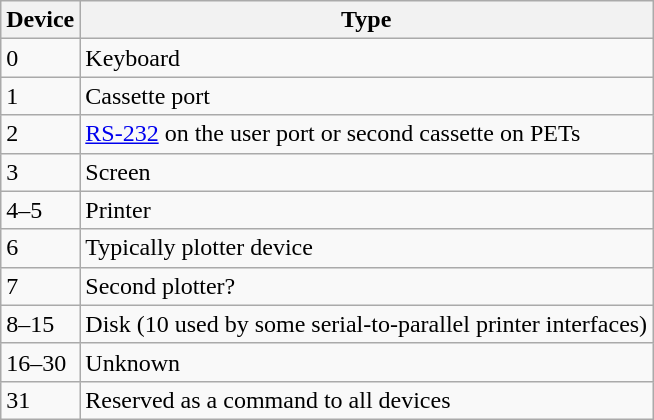<table class="wikitable">
<tr>
<th>Device</th>
<th>Type</th>
</tr>
<tr>
<td>0</td>
<td>Keyboard</td>
</tr>
<tr>
<td>1</td>
<td>Cassette port</td>
</tr>
<tr>
<td>2</td>
<td><a href='#'>RS-232</a> on the user port or second cassette on PETs</td>
</tr>
<tr>
<td>3</td>
<td>Screen</td>
</tr>
<tr>
<td>4–5</td>
<td>Printer</td>
</tr>
<tr>
<td>6</td>
<td>Typically plotter device</td>
</tr>
<tr>
<td>7</td>
<td>Second plotter?</td>
</tr>
<tr>
<td>8–15</td>
<td>Disk (10 used by some serial-to-parallel printer interfaces)</td>
</tr>
<tr>
<td>16–30</td>
<td>Unknown</td>
</tr>
<tr>
<td>31</td>
<td>Reserved as a command to all devices</td>
</tr>
</table>
